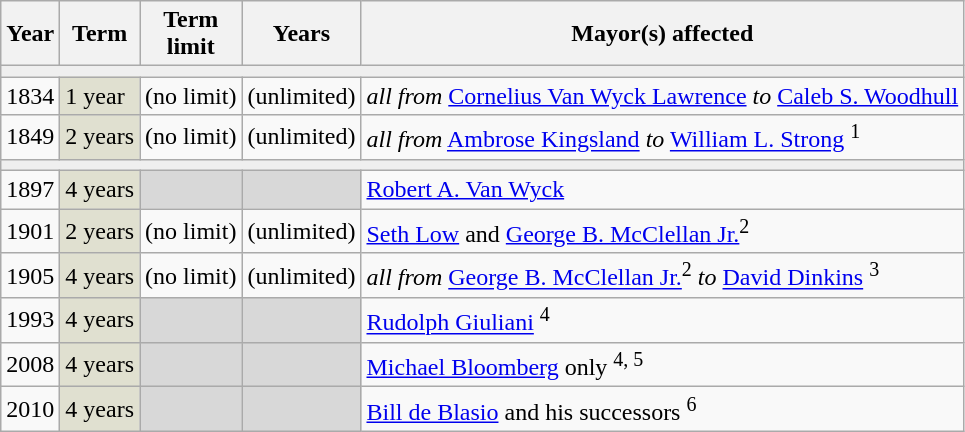<table class="wikitable">
<tr>
<th>Year</th>
<th>Term</th>
<th>Term<br>limit</th>
<th>Years</th>
<th>Mayor(s) affected</th>
</tr>
<tr>
<td colspan="5" style="background:#efefef;"></td>
</tr>
<tr>
<td>1834</td>
<td style="background:#e0e0d0;">1 year</td>
<td>(no limit)</td>
<td>(unlimited)</td>
<td><em>all from</em> <a href='#'>Cornelius Van Wyck Lawrence</a> <em>to</em> <a href='#'>Caleb S. Woodhull</a></td>
</tr>
<tr>
<td>1849</td>
<td style="background:#e0e0d0;">2 years</td>
<td>(no limit)</td>
<td>(unlimited)</td>
<td><em>all from</em> <a href='#'>Ambrose Kingsland</a> <em>to</em> <a href='#'>William L. Strong</a> <sup>1</sup></td>
</tr>
<tr>
<td colspan="5" style="background:#efefef;"></td>
</tr>
<tr>
<td>1897</td>
<td style="background:#e0e0d0;">4 years</td>
<td style="background:#d8d8d8;"></td>
<td style="background:#d8d8d8;"></td>
<td><a href='#'>Robert A. Van Wyck</a></td>
</tr>
<tr>
<td>1901</td>
<td style="background:#e0e0d0;">2 years</td>
<td>(no limit)</td>
<td>(unlimited)</td>
<td><a href='#'>Seth Low</a> and <a href='#'>George B. McClellan Jr.</a><sup>2</sup></td>
</tr>
<tr>
<td>1905</td>
<td style="background:#e0e0d0;">4 years</td>
<td>(no limit)</td>
<td>(unlimited)</td>
<td><em>all from</em> <a href='#'>George B. McClellan Jr.</a><sup>2</sup> <em>to</em> <a href='#'>David Dinkins</a> <sup>3</sup></td>
</tr>
<tr>
<td>1993</td>
<td style="background:#e0e0d0;">4 years</td>
<td style="background:#d8d8d8;"></td>
<td style="background:#d8d8d8;"></td>
<td><a href='#'>Rudolph Giuliani</a> <sup>4</sup></td>
</tr>
<tr>
<td>2008</td>
<td style="background:#e0e0d0;">4 years</td>
<td style="background:#d8d8d8;"></td>
<td style="background:#d8d8d8;"></td>
<td><a href='#'>Michael Bloomberg</a> only <sup>4, 5</sup></td>
</tr>
<tr>
<td>2010</td>
<td style="background:#e0e0d0;">4 years</td>
<td style="background:#d8d8d8;"></td>
<td style="background:#d8d8d8;"></td>
<td><a href='#'>Bill de Blasio</a> and his successors <sup>6</sup></td>
</tr>
</table>
